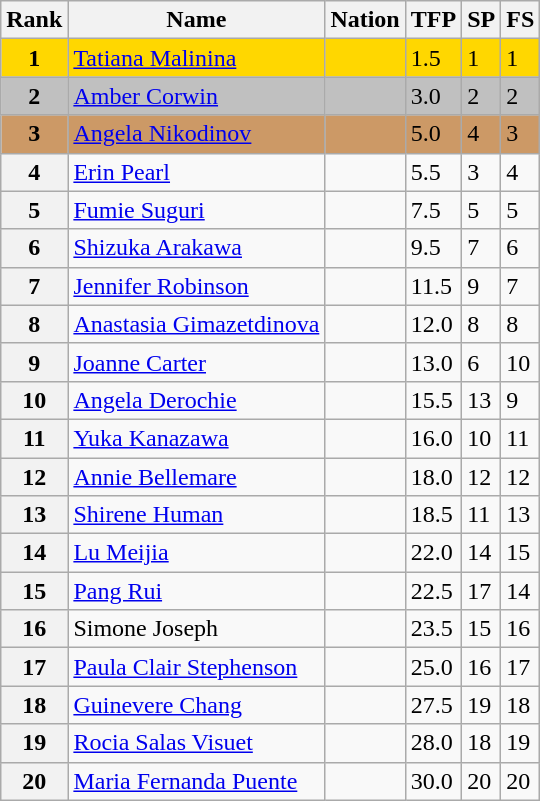<table class="wikitable">
<tr>
<th>Rank</th>
<th>Name</th>
<th>Nation</th>
<th>TFP</th>
<th>SP</th>
<th>FS</th>
</tr>
<tr bgcolor="gold">
<td align="center"><strong>1</strong></td>
<td><a href='#'>Tatiana Malinina</a></td>
<td></td>
<td>1.5</td>
<td>1</td>
<td>1</td>
</tr>
<tr bgcolor="silver">
<td align="center"><strong>2</strong></td>
<td><a href='#'>Amber Corwin</a></td>
<td></td>
<td>3.0</td>
<td>2</td>
<td>2</td>
</tr>
<tr bgcolor="cc9966">
<td align="center"><strong>3</strong></td>
<td><a href='#'>Angela Nikodinov</a></td>
<td></td>
<td>5.0</td>
<td>4</td>
<td>3</td>
</tr>
<tr>
<th>4</th>
<td><a href='#'>Erin Pearl</a></td>
<td></td>
<td>5.5</td>
<td>3</td>
<td>4</td>
</tr>
<tr>
<th>5</th>
<td><a href='#'>Fumie Suguri</a></td>
<td></td>
<td>7.5</td>
<td>5</td>
<td>5</td>
</tr>
<tr>
<th>6</th>
<td><a href='#'>Shizuka Arakawa</a></td>
<td></td>
<td>9.5</td>
<td>7</td>
<td>6</td>
</tr>
<tr>
<th>7</th>
<td><a href='#'>Jennifer Robinson</a></td>
<td></td>
<td>11.5</td>
<td>9</td>
<td>7</td>
</tr>
<tr>
<th>8</th>
<td><a href='#'>Anastasia Gimazetdinova</a></td>
<td></td>
<td>12.0</td>
<td>8</td>
<td>8</td>
</tr>
<tr>
<th>9</th>
<td><a href='#'>Joanne Carter</a></td>
<td></td>
<td>13.0</td>
<td>6</td>
<td>10</td>
</tr>
<tr>
<th>10</th>
<td><a href='#'>Angela Derochie</a></td>
<td></td>
<td>15.5</td>
<td>13</td>
<td>9</td>
</tr>
<tr>
<th>11</th>
<td><a href='#'>Yuka Kanazawa</a></td>
<td></td>
<td>16.0</td>
<td>10</td>
<td>11</td>
</tr>
<tr>
<th>12</th>
<td><a href='#'>Annie Bellemare</a></td>
<td></td>
<td>18.0</td>
<td>12</td>
<td>12</td>
</tr>
<tr>
<th>13</th>
<td><a href='#'>Shirene Human</a></td>
<td></td>
<td>18.5</td>
<td>11</td>
<td>13</td>
</tr>
<tr>
<th>14</th>
<td><a href='#'>Lu Meijia</a></td>
<td></td>
<td>22.0</td>
<td>14</td>
<td>15</td>
</tr>
<tr>
<th>15</th>
<td><a href='#'>Pang Rui</a></td>
<td></td>
<td>22.5</td>
<td>17</td>
<td>14</td>
</tr>
<tr>
<th>16</th>
<td>Simone Joseph</td>
<td></td>
<td>23.5</td>
<td>15</td>
<td>16</td>
</tr>
<tr>
<th>17</th>
<td><a href='#'>Paula Clair Stephenson</a></td>
<td></td>
<td>25.0</td>
<td>16</td>
<td>17</td>
</tr>
<tr>
<th>18</th>
<td><a href='#'>Guinevere Chang</a></td>
<td></td>
<td>27.5</td>
<td>19</td>
<td>18</td>
</tr>
<tr>
<th>19</th>
<td><a href='#'>Rocia Salas Visuet</a></td>
<td></td>
<td>28.0</td>
<td>18</td>
<td>19</td>
</tr>
<tr>
<th>20</th>
<td><a href='#'>Maria Fernanda Puente</a></td>
<td></td>
<td>30.0</td>
<td>20</td>
<td>20</td>
</tr>
</table>
